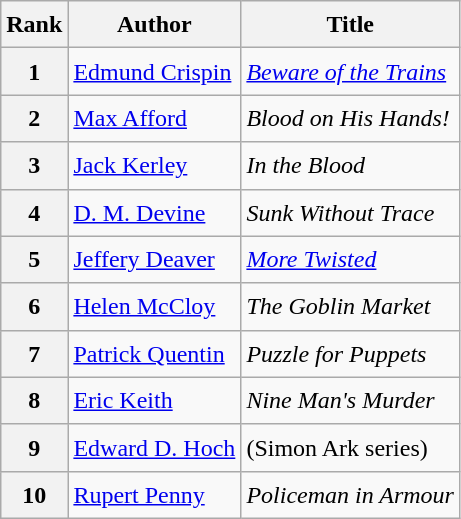<table class="wikitable sortable" style="font-size:1.00em; line-height:1.5em;">
<tr>
<th>Rank</th>
<th>Author</th>
<th>Title</th>
</tr>
<tr>
<th>1</th>
<td><a href='#'>Edmund Crispin</a></td>
<td><em><a href='#'>Beware of the Trains</a></em></td>
</tr>
<tr>
<th>2</th>
<td><a href='#'>Max Afford</a></td>
<td><em>Blood on His Hands!</em></td>
</tr>
<tr>
<th>3</th>
<td><a href='#'>Jack Kerley</a></td>
<td><em>In the Blood</em></td>
</tr>
<tr>
<th>4</th>
<td><a href='#'>D. M. Devine</a></td>
<td><em>Sunk Without Trace</em></td>
</tr>
<tr>
<th>5</th>
<td><a href='#'>Jeffery Deaver</a></td>
<td><em><a href='#'>More Twisted</a></em></td>
</tr>
<tr>
<th>6</th>
<td><a href='#'>Helen McCloy</a></td>
<td><em>The Goblin Market</em></td>
</tr>
<tr>
<th>7</th>
<td><a href='#'>Patrick Quentin</a></td>
<td><em>Puzzle for Puppets</em></td>
</tr>
<tr>
<th>8</th>
<td><a href='#'>Eric Keith</a></td>
<td><em>Nine Man's Murder</em></td>
</tr>
<tr>
<th>9</th>
<td><a href='#'>Edward D. Hoch</a></td>
<td>(Simon Ark series)</td>
</tr>
<tr>
<th>10</th>
<td><a href='#'>Rupert Penny</a></td>
<td><em>Policeman in Armour</em></td>
</tr>
</table>
